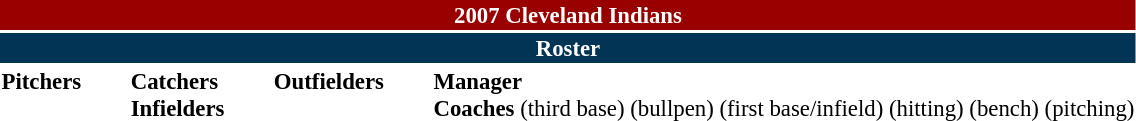<table class="toccolours" style="font-size: 95%;">
<tr>
<th colspan="10" style="background:#900; color:white; text-align:center;">2007 Cleveland Indians</th>
</tr>
<tr>
<td colspan="10" style="background:#023456; color:#fff; text-align:center;"><strong>Roster</strong></td>
</tr>
<tr>
<td valign="top"><strong>Pitchers</strong><br>



















</td>
<td style="width:25px;"></td>
<td valign="top"><strong>Catchers</strong><br>

<strong>Infielders</strong>









</td>
<td style="width:25px;"></td>
<td valign="top"><strong>Outfielders</strong><br>






</td>
<td style="width:25px;"></td>
<td valign="top"><strong>Manager</strong><br>
<strong>Coaches</strong>
 (third base)
 (bullpen)
 (first base/infield)
 (hitting)
 (bench)
 (pitching)</td>
</tr>
</table>
